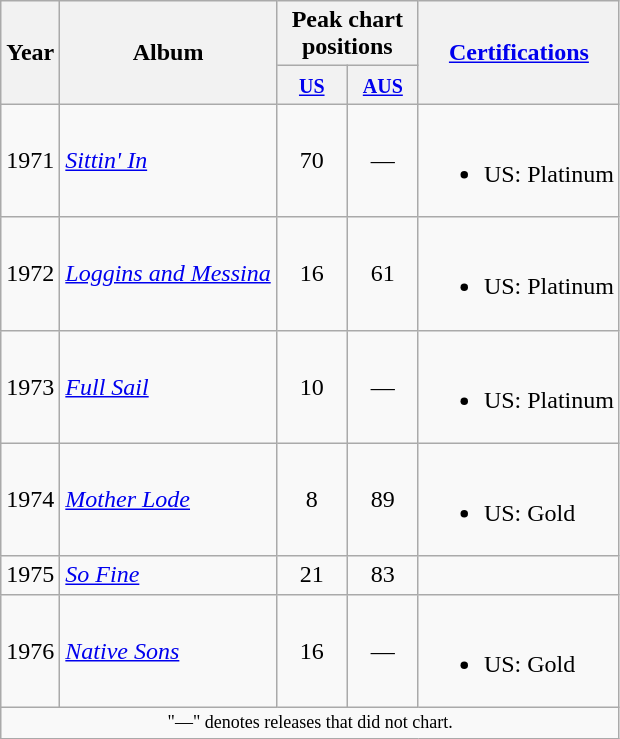<table class="wikitable">
<tr>
<th scope="col" rowspan="2">Year</th>
<th scope="col" rowspan="2">Album</th>
<th scope="col" colspan="2">Peak chart positions</th>
<th scope="col" rowspan="2"><a href='#'>Certifications</a></th>
</tr>
<tr>
<th style="width:40px;"><small><a href='#'>US</a></small><br></th>
<th style="width:40px;"><small><a href='#'>AUS</a></small><br></th>
</tr>
<tr>
<td>1971</td>
<td><em><a href='#'>Sittin' In</a></em></td>
<td style="text-align:center;">70</td>
<td style="text-align:center;">—</td>
<td><br><ul><li>US: Platinum</li></ul></td>
</tr>
<tr>
<td>1972</td>
<td><em><a href='#'>Loggins and Messina</a></em></td>
<td style="text-align:center;">16</td>
<td style="text-align:center;">61</td>
<td><br><ul><li>US: Platinum</li></ul></td>
</tr>
<tr>
<td>1973</td>
<td><em><a href='#'>Full Sail</a></em></td>
<td style="text-align:center;">10</td>
<td style="text-align:center;">—</td>
<td><br><ul><li>US: Platinum</li></ul></td>
</tr>
<tr>
<td>1974</td>
<td><em><a href='#'>Mother Lode</a></em></td>
<td style="text-align:center;">8</td>
<td style="text-align:center;">89</td>
<td><br><ul><li>US: Gold</li></ul></td>
</tr>
<tr>
<td>1975</td>
<td><em><a href='#'>So Fine</a></em></td>
<td style="text-align:center;">21</td>
<td style="text-align:center;">83</td>
<td></td>
</tr>
<tr>
<td>1976</td>
<td><em><a href='#'>Native Sons</a></em></td>
<td style="text-align:center;">16</td>
<td style="text-align:center;">—</td>
<td><br><ul><li>US: Gold</li></ul></td>
</tr>
<tr>
<td colspan="7" style="text-align:center; font-size:9pt;">"—" denotes releases that did not chart.</td>
</tr>
</table>
